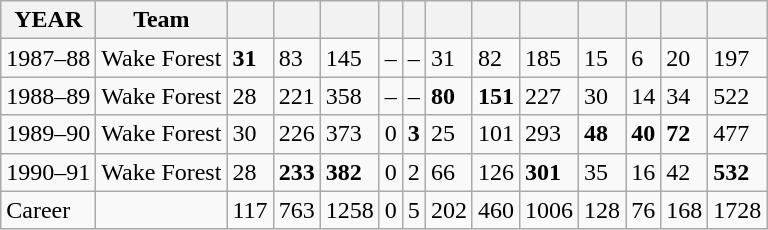<table class="wikitable">
<tr>
<th>YEAR</th>
<th>Team</th>
<th scope="col"></th>
<th scope="col"></th>
<th scope="col"></th>
<th scope="col"></th>
<th scope="col"></th>
<th scope="col"></th>
<th scope="col"></th>
<th scope="col"></th>
<th scope="col"></th>
<th scope="col"></th>
<th scope="col"></th>
<th scope="col"></th>
</tr>
<tr>
<td>1987–88</td>
<td>Wake Forest</td>
<td><strong>31</strong></td>
<td>83</td>
<td>145</td>
<td>–</td>
<td>–</td>
<td>31</td>
<td>82</td>
<td>185</td>
<td>15</td>
<td>6</td>
<td>20</td>
<td>197</td>
</tr>
<tr>
<td>1988–89</td>
<td>Wake Forest</td>
<td>28</td>
<td>221</td>
<td>358</td>
<td>–</td>
<td>–</td>
<td><strong>80</strong></td>
<td><strong>151</strong></td>
<td>227</td>
<td>30</td>
<td>14</td>
<td>34</td>
<td>522</td>
</tr>
<tr>
<td>1989–90</td>
<td>Wake Forest</td>
<td>30</td>
<td>226</td>
<td>373</td>
<td>0</td>
<td><strong>3</strong></td>
<td>25</td>
<td>101</td>
<td>293</td>
<td><strong>48</strong></td>
<td><strong>40</strong></td>
<td><strong>72</strong></td>
<td>477</td>
</tr>
<tr>
<td>1990–91</td>
<td>Wake Forest</td>
<td>28</td>
<td><strong>233</strong></td>
<td><strong>382</strong></td>
<td>0</td>
<td>2</td>
<td>66</td>
<td>126</td>
<td><strong>301</strong></td>
<td>35</td>
<td>16</td>
<td>42</td>
<td><strong>532</strong></td>
</tr>
<tr>
<td>Career</td>
<td></td>
<td>117</td>
<td>763</td>
<td>1258</td>
<td>0</td>
<td>5</td>
<td>202</td>
<td>460</td>
<td>1006</td>
<td>128</td>
<td>76</td>
<td>168</td>
<td>1728</td>
</tr>
</table>
